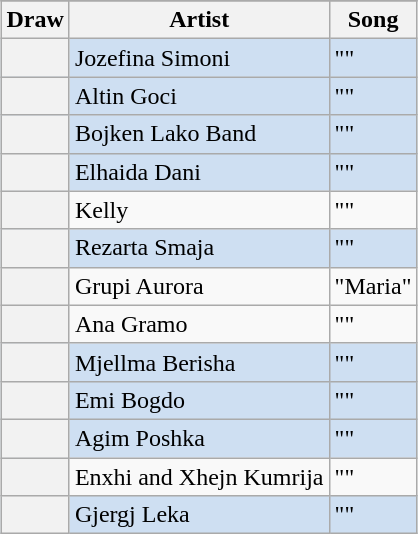<table class="sortable wikitable plainrowheaders" style="margin: 1em auto 1em auto;">
<tr>
</tr>
<tr>
<th>Draw</th>
<th>Artist</th>
<th>Song</th>
</tr>
<tr style="background:#CEDFF2;">
<th scope="row"></th>
<td>Jozefina Simoni</td>
<td>""</td>
</tr>
<tr style="background:#CEDFF2;">
<th scope="row"></th>
<td>Altin Goci</td>
<td>""</td>
</tr>
<tr style="background:#CEDFF2;">
<th scope="row"></th>
<td>Bojken Lako Band</td>
<td>""</td>
</tr>
<tr style="background:#CEDFF2;">
<th scope="row"></th>
<td>Elhaida Dani</td>
<td>""</td>
</tr>
<tr>
<th scope="row"></th>
<td>Kelly</td>
<td>""</td>
</tr>
<tr style="background:#CEDFF2;">
<th scope="row"></th>
<td>Rezarta Smaja</td>
<td>""</td>
</tr>
<tr>
<th scope="row"></th>
<td>Grupi Aurora</td>
<td>"Maria"</td>
</tr>
<tr>
<th scope="row"></th>
<td>Ana Gramo</td>
<td>""</td>
</tr>
<tr style="background:#CEDFF2;">
<th scope="row"></th>
<td>Mjellma Berisha</td>
<td>""</td>
</tr>
<tr style="background:#CEDFF2;">
<th scope="row"></th>
<td>Emi Bogdo</td>
<td>""</td>
</tr>
<tr style="background:#CEDFF2;">
<th scope="row"></th>
<td>Agim Poshka</td>
<td>""</td>
</tr>
<tr>
<th scope="row"></th>
<td>Enxhi and Xhejn Kumrija</td>
<td>""</td>
</tr>
<tr style="background:#CEDFF2;">
<th scope="row"></th>
<td>Gjergj Leka</td>
<td>""</td>
</tr>
</table>
